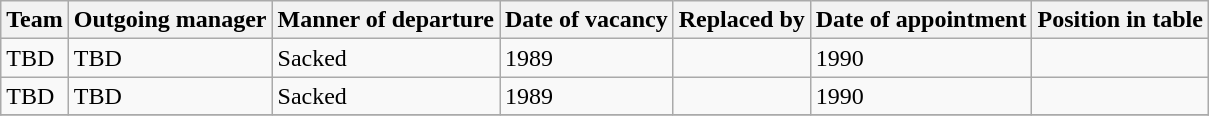<table class="wikitable">
<tr>
<th>Team</th>
<th>Outgoing manager</th>
<th>Manner of departure</th>
<th>Date of vacancy</th>
<th>Replaced by</th>
<th>Date of appointment</th>
<th>Position in table</th>
</tr>
<tr>
<td>TBD</td>
<td> TBD</td>
<td>Sacked</td>
<td>1989</td>
<td></td>
<td>1990</td>
<td></td>
</tr>
<tr>
<td>TBD</td>
<td> TBD</td>
<td>Sacked</td>
<td>1989</td>
<td></td>
<td>1990</td>
<td></td>
</tr>
<tr>
</tr>
</table>
